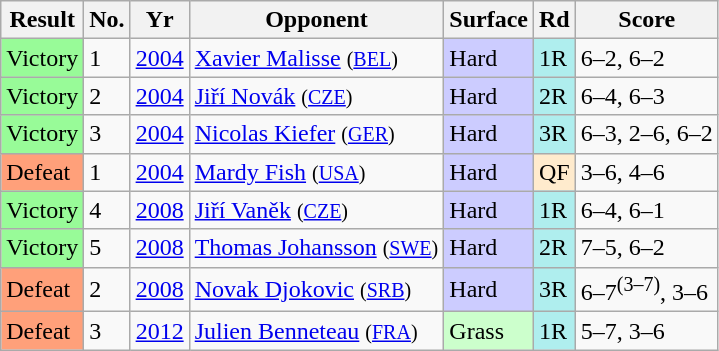<table class="wikitable sortable">
<tr>
<th scope="col">Result</th>
<th scope="col" class="unsortable">No.</th>
<th scope="col">Yr</th>
<th scope="col">Opponent</th>
<th scope="col">Surface</th>
<th scope="col">Rd</th>
<th scope="col" class="unsortable">Score</th>
</tr>
<tr>
<td bgcolor=98FB98>Victory</td>
<td>1</td>
<td><a href='#'>2004</a></td>
<td data-sort-value="Malisse, X"> <a href='#'>Xavier Malisse</a> <small>(<a href='#'>BEL</a>)</small></td>
<td bgcolor=CCCCFF>Hard</td>
<td bgcolor=#afeeee>1R</td>
<td>6–2, 6–2</td>
</tr>
<tr>
<td bgcolor=98FB98>Victory</td>
<td>2</td>
<td><a href='#'>2004</a></td>
<td data-sort-value="Novak, J"> <a href='#'>Jiří Novák</a> <small>(<a href='#'>CZE</a>)</small></td>
<td bgcolor=CCCCFF>Hard</td>
<td bgcolor=#afeeee>2R</td>
<td>6–4, 6–3</td>
</tr>
<tr>
<td bgcolor=98FB98>Victory</td>
<td>3</td>
<td><a href='#'>2004</a></td>
<td data-sort-value="Kiefer, N"> <a href='#'>Nicolas Kiefer</a> <small>(<a href='#'>GER</a>)</small></td>
<td bgcolor=CCCCFF>Hard</td>
<td bgcolor=#afeeee>3R</td>
<td>6–3, 2–6, 6–2</td>
</tr>
<tr>
<td bgcolor=FFA07A>Defeat</td>
<td>1</td>
<td><a href='#'>2004</a></td>
<td data-sort-value="Fish, M"> <a href='#'>Mardy Fish</a> <small>(<a href='#'>USA</a>)</small></td>
<td bgcolor=CCCCFF>Hard</td>
<td bgcolor=ffebcd data-sort-value="6R">QF</td>
<td>3–6, 4–6</td>
</tr>
<tr>
<td bgcolor=98FB98>Victory</td>
<td>4</td>
<td><a href='#'>2008</a></td>
<td data-sort-value="Vanek, J"> <a href='#'>Jiří Vaněk</a> <small>(<a href='#'>CZE</a>)</small></td>
<td bgcolor=CCCCFF>Hard</td>
<td bgcolor=#afeeee>1R</td>
<td>6–4, 6–1</td>
</tr>
<tr>
<td bgcolor=98FB98>Victory</td>
<td>5</td>
<td><a href='#'>2008</a></td>
<td data-sort-value="Johansson, T"> <a href='#'>Thomas Johansson</a> <small>(<a href='#'>SWE</a>)</small></td>
<td bgcolor=CCCCFF>Hard</td>
<td bgcolor=#afeeee>2R</td>
<td>7–5, 6–2</td>
</tr>
<tr>
<td bgcolor=FFA07A>Defeat</td>
<td>2</td>
<td><a href='#'>2008</a></td>
<td data-sort-value="Djokovic, N"> <a href='#'>Novak Djokovic</a> <small>(<a href='#'>SRB</a>)</small></td>
<td bgcolor=CCCCFF>Hard</td>
<td bgcolor=#afeeee>3R</td>
<td>6–7<sup>(3–7)</sup>, 3–6</td>
</tr>
<tr>
<td bgcolor=FFA07A>Defeat</td>
<td>3</td>
<td><a href='#'>2012</a></td>
<td data-sort-value="Benneteau, J"> <a href='#'>Julien Benneteau</a> <small>(<a href='#'>FRA</a>)</small></td>
<td bgcolor=CCFFCC>Grass</td>
<td bgcolor=#afeeee>1R</td>
<td>5–7, 3–6</td>
</tr>
</table>
